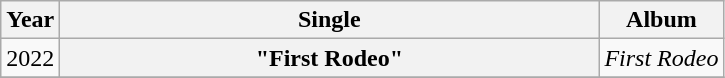<table class="wikitable plainrowheaders" style="text-align:center;">
<tr>
<th rowspan="1">Year</th>
<th rowspan="1" style="width:22em;">Single</th>
<th rowspan="1">Album</th>
</tr>
<tr>
<td>2022</td>
<th scope="row">"First Rodeo"<br></th>
<td><em>First Rodeo</em></td>
</tr>
<tr>
</tr>
</table>
